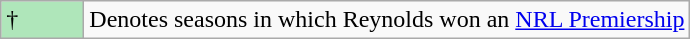<table class="wikitable">
<tr>
<td style="background:#afe6ba; width:3em;">†</td>
<td>Denotes seasons in which Reynolds won an <a href='#'>NRL Premiership</a></td>
</tr>
</table>
